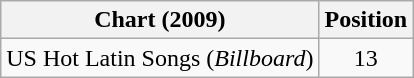<table class="wikitable">
<tr>
<th>Chart (2009)</th>
<th>Position</th>
</tr>
<tr>
<td>US Hot Latin Songs (<em>Billboard</em>)</td>
<td align="center">13</td>
</tr>
</table>
